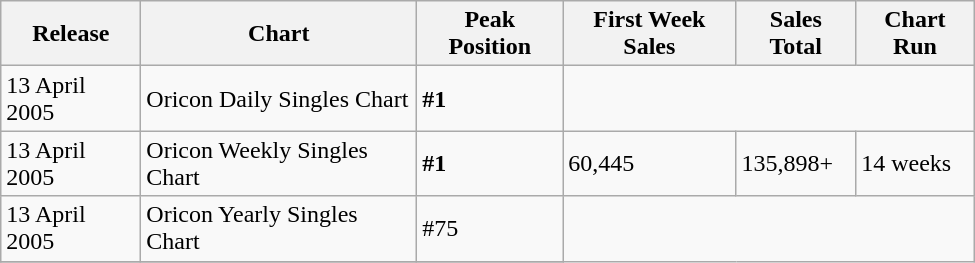<table class="wikitable" width="650px">
<tr>
<th align="left">Release</th>
<th align="left">Chart</th>
<th align="left">Peak Position</th>
<th align="left">First Week Sales</th>
<th align="left">Sales Total</th>
<th align="left">Chart Run</th>
</tr>
<tr>
<td align="left">13 April 2005</td>
<td align="left">Oricon Daily Singles Chart</td>
<td align="left"><strong>#1</strong></td>
</tr>
<tr>
<td align="left">13 April 2005</td>
<td align="left">Oricon Weekly Singles Chart</td>
<td align="left"><strong>#1</strong></td>
<td align="left">60,445</td>
<td align="left">135,898+</td>
<td align="left">14 weeks</td>
</tr>
<tr>
<td align="left">13 April 2005</td>
<td align="left">Oricon Yearly Singles Chart</td>
<td align="left">#75</td>
</tr>
<tr>
</tr>
</table>
